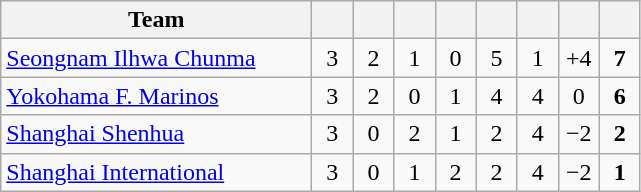<table class="wikitable" style="text-align: center;">
<tr>
<th width=200>Team</th>
<th width=20></th>
<th width=20></th>
<th width=20></th>
<th width=20></th>
<th width=20></th>
<th width=20></th>
<th width=20></th>
<th width=20></th>
</tr>
<tr>
<td align=left> <a href='#'>Seongnam Ilhwa Chunma</a></td>
<td>3</td>
<td>2</td>
<td>1</td>
<td>0</td>
<td>5</td>
<td>1</td>
<td>+4</td>
<td><strong>7</strong></td>
</tr>
<tr>
<td align=left> <a href='#'>Yokohama F. Marinos</a></td>
<td>3</td>
<td>2</td>
<td>0</td>
<td>1</td>
<td>4</td>
<td>4</td>
<td>0</td>
<td><strong>6</strong></td>
</tr>
<tr>
<td align=left> <a href='#'>Shanghai Shenhua</a></td>
<td>3</td>
<td>0</td>
<td>2</td>
<td>1</td>
<td>2</td>
<td>4</td>
<td>−2</td>
<td><strong>2</strong></td>
</tr>
<tr>
<td align=left> <a href='#'>Shanghai International</a></td>
<td>3</td>
<td>0</td>
<td>1</td>
<td>2</td>
<td>2</td>
<td>4</td>
<td>−2</td>
<td><strong>1</strong></td>
</tr>
</table>
